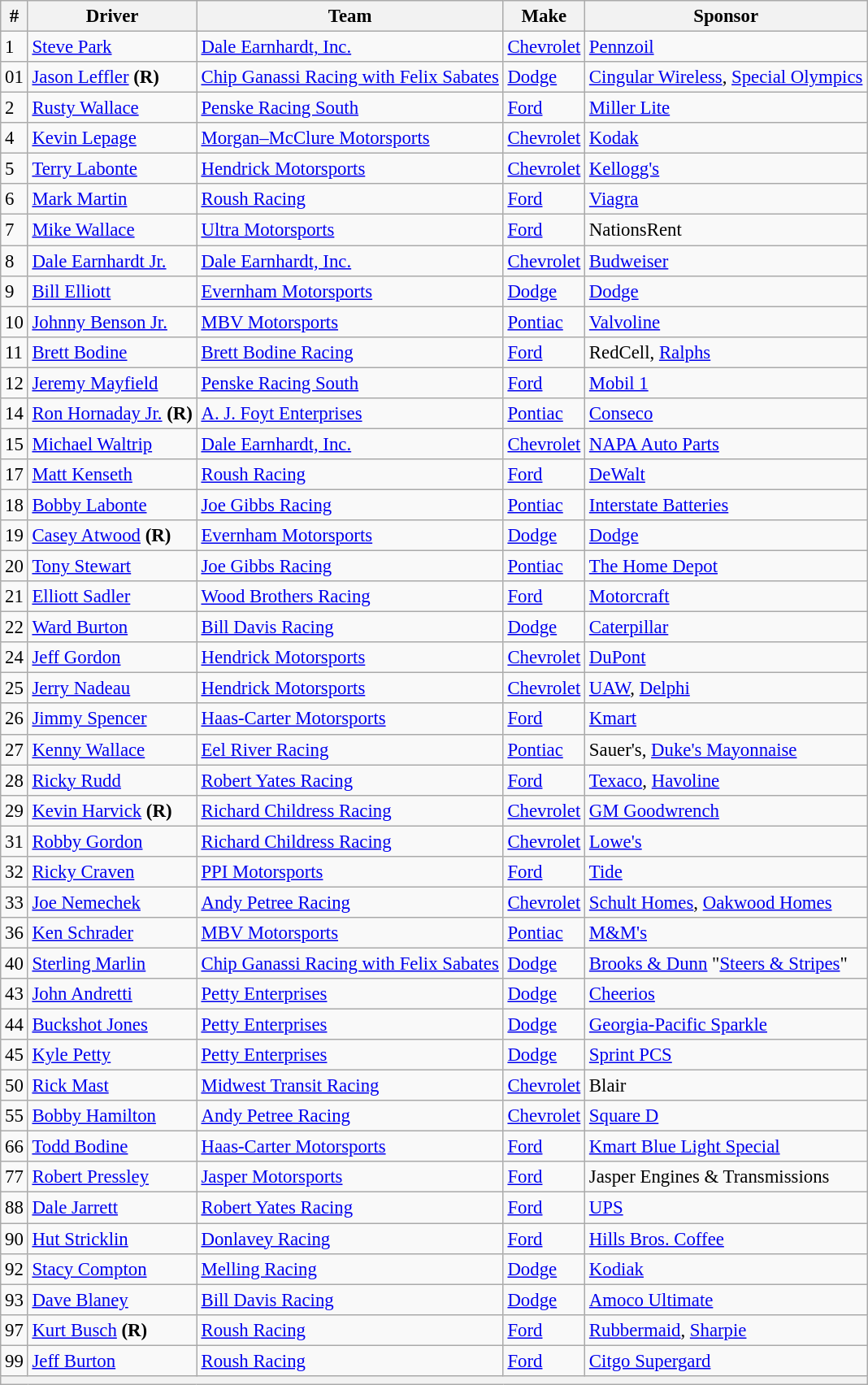<table class="wikitable" style="font-size:95%">
<tr>
<th>#</th>
<th>Driver</th>
<th>Team</th>
<th>Make</th>
<th>Sponsor</th>
</tr>
<tr>
<td>1</td>
<td><a href='#'>Steve Park</a></td>
<td><a href='#'>Dale Earnhardt, Inc.</a></td>
<td><a href='#'>Chevrolet</a></td>
<td><a href='#'>Pennzoil</a></td>
</tr>
<tr>
<td>01</td>
<td><a href='#'>Jason Leffler</a> <strong>(R)</strong></td>
<td><a href='#'>Chip Ganassi Racing with Felix Sabates</a></td>
<td><a href='#'>Dodge</a></td>
<td><a href='#'>Cingular Wireless</a>, <a href='#'>Special Olympics</a></td>
</tr>
<tr>
<td>2</td>
<td><a href='#'>Rusty Wallace</a></td>
<td><a href='#'>Penske Racing South</a></td>
<td><a href='#'>Ford</a></td>
<td><a href='#'>Miller Lite</a></td>
</tr>
<tr>
<td>4</td>
<td><a href='#'>Kevin Lepage</a></td>
<td><a href='#'>Morgan–McClure Motorsports</a></td>
<td><a href='#'>Chevrolet</a></td>
<td><a href='#'>Kodak</a></td>
</tr>
<tr>
<td>5</td>
<td><a href='#'>Terry Labonte</a></td>
<td><a href='#'>Hendrick Motorsports</a></td>
<td><a href='#'>Chevrolet</a></td>
<td><a href='#'>Kellogg's</a></td>
</tr>
<tr>
<td>6</td>
<td><a href='#'>Mark Martin</a></td>
<td><a href='#'>Roush Racing</a></td>
<td><a href='#'>Ford</a></td>
<td><a href='#'>Viagra</a></td>
</tr>
<tr>
<td>7</td>
<td><a href='#'>Mike Wallace</a></td>
<td><a href='#'>Ultra Motorsports</a></td>
<td><a href='#'>Ford</a></td>
<td>NationsRent</td>
</tr>
<tr>
<td>8</td>
<td><a href='#'>Dale Earnhardt Jr.</a></td>
<td><a href='#'>Dale Earnhardt, Inc.</a></td>
<td><a href='#'>Chevrolet</a></td>
<td><a href='#'>Budweiser</a></td>
</tr>
<tr>
<td>9</td>
<td><a href='#'>Bill Elliott</a></td>
<td><a href='#'>Evernham Motorsports</a></td>
<td><a href='#'>Dodge</a></td>
<td><a href='#'>Dodge</a></td>
</tr>
<tr>
<td>10</td>
<td><a href='#'>Johnny Benson Jr.</a></td>
<td><a href='#'>MBV Motorsports</a></td>
<td><a href='#'>Pontiac</a></td>
<td><a href='#'>Valvoline</a></td>
</tr>
<tr>
<td>11</td>
<td><a href='#'>Brett Bodine</a></td>
<td><a href='#'>Brett Bodine Racing</a></td>
<td><a href='#'>Ford</a></td>
<td>RedCell, <a href='#'>Ralphs</a></td>
</tr>
<tr>
<td>12</td>
<td><a href='#'>Jeremy Mayfield</a></td>
<td><a href='#'>Penske Racing South</a></td>
<td><a href='#'>Ford</a></td>
<td><a href='#'>Mobil 1</a></td>
</tr>
<tr>
<td>14</td>
<td><a href='#'>Ron Hornaday Jr.</a> <strong>(R)</strong></td>
<td><a href='#'>A. J. Foyt Enterprises</a></td>
<td><a href='#'>Pontiac</a></td>
<td><a href='#'>Conseco</a></td>
</tr>
<tr>
<td>15</td>
<td><a href='#'>Michael Waltrip</a></td>
<td><a href='#'>Dale Earnhardt, Inc.</a></td>
<td><a href='#'>Chevrolet</a></td>
<td><a href='#'>NAPA Auto Parts</a></td>
</tr>
<tr>
<td>17</td>
<td><a href='#'>Matt Kenseth</a></td>
<td><a href='#'>Roush Racing</a></td>
<td><a href='#'>Ford</a></td>
<td><a href='#'>DeWalt</a></td>
</tr>
<tr>
<td>18</td>
<td><a href='#'>Bobby Labonte</a></td>
<td><a href='#'>Joe Gibbs Racing</a></td>
<td><a href='#'>Pontiac</a></td>
<td><a href='#'>Interstate Batteries</a></td>
</tr>
<tr>
<td>19</td>
<td><a href='#'>Casey Atwood</a> <strong>(R)</strong></td>
<td><a href='#'>Evernham Motorsports</a></td>
<td><a href='#'>Dodge</a></td>
<td><a href='#'>Dodge</a></td>
</tr>
<tr>
<td>20</td>
<td><a href='#'>Tony Stewart</a></td>
<td><a href='#'>Joe Gibbs Racing</a></td>
<td><a href='#'>Pontiac</a></td>
<td><a href='#'>The Home Depot</a></td>
</tr>
<tr>
<td>21</td>
<td><a href='#'>Elliott Sadler</a></td>
<td><a href='#'>Wood Brothers Racing</a></td>
<td><a href='#'>Ford</a></td>
<td><a href='#'>Motorcraft</a></td>
</tr>
<tr>
<td>22</td>
<td><a href='#'>Ward Burton</a></td>
<td><a href='#'>Bill Davis Racing</a></td>
<td><a href='#'>Dodge</a></td>
<td><a href='#'>Caterpillar</a></td>
</tr>
<tr>
<td>24</td>
<td><a href='#'>Jeff Gordon</a></td>
<td><a href='#'>Hendrick Motorsports</a></td>
<td><a href='#'>Chevrolet</a></td>
<td><a href='#'>DuPont</a></td>
</tr>
<tr>
<td>25</td>
<td><a href='#'>Jerry Nadeau</a></td>
<td><a href='#'>Hendrick Motorsports</a></td>
<td><a href='#'>Chevrolet</a></td>
<td><a href='#'>UAW</a>, <a href='#'>Delphi</a></td>
</tr>
<tr>
<td>26</td>
<td><a href='#'>Jimmy Spencer</a></td>
<td><a href='#'>Haas-Carter Motorsports</a></td>
<td><a href='#'>Ford</a></td>
<td><a href='#'>Kmart</a></td>
</tr>
<tr>
<td>27</td>
<td><a href='#'>Kenny Wallace</a></td>
<td><a href='#'>Eel River Racing</a></td>
<td><a href='#'>Pontiac</a></td>
<td>Sauer's, <a href='#'>Duke's Mayonnaise</a></td>
</tr>
<tr>
<td>28</td>
<td><a href='#'>Ricky Rudd</a></td>
<td><a href='#'>Robert Yates Racing</a></td>
<td><a href='#'>Ford</a></td>
<td><a href='#'>Texaco</a>, <a href='#'>Havoline</a></td>
</tr>
<tr>
<td>29</td>
<td><a href='#'>Kevin Harvick</a> <strong>(R)</strong></td>
<td><a href='#'>Richard Childress Racing</a></td>
<td><a href='#'>Chevrolet</a></td>
<td><a href='#'>GM Goodwrench</a></td>
</tr>
<tr>
<td>31</td>
<td><a href='#'>Robby Gordon</a></td>
<td><a href='#'>Richard Childress Racing</a></td>
<td><a href='#'>Chevrolet</a></td>
<td><a href='#'>Lowe's</a></td>
</tr>
<tr>
<td>32</td>
<td><a href='#'>Ricky Craven</a></td>
<td><a href='#'>PPI Motorsports</a></td>
<td><a href='#'>Ford</a></td>
<td><a href='#'>Tide</a></td>
</tr>
<tr>
<td>33</td>
<td><a href='#'>Joe Nemechek</a></td>
<td><a href='#'>Andy Petree Racing</a></td>
<td><a href='#'>Chevrolet</a></td>
<td><a href='#'>Schult Homes</a>, <a href='#'>Oakwood Homes</a></td>
</tr>
<tr>
<td>36</td>
<td><a href='#'>Ken Schrader</a></td>
<td><a href='#'>MBV Motorsports</a></td>
<td><a href='#'>Pontiac</a></td>
<td><a href='#'>M&M's</a></td>
</tr>
<tr>
<td>40</td>
<td><a href='#'>Sterling Marlin</a></td>
<td><a href='#'>Chip Ganassi Racing with Felix Sabates</a></td>
<td><a href='#'>Dodge</a></td>
<td><a href='#'>Brooks & Dunn</a> "<a href='#'>Steers & Stripes</a>"</td>
</tr>
<tr>
<td>43</td>
<td><a href='#'>John Andretti</a></td>
<td><a href='#'>Petty Enterprises</a></td>
<td><a href='#'>Dodge</a></td>
<td><a href='#'>Cheerios</a></td>
</tr>
<tr>
<td>44</td>
<td><a href='#'>Buckshot Jones</a></td>
<td><a href='#'>Petty Enterprises</a></td>
<td><a href='#'>Dodge</a></td>
<td><a href='#'>Georgia-Pacific Sparkle</a></td>
</tr>
<tr>
<td>45</td>
<td><a href='#'>Kyle Petty</a></td>
<td><a href='#'>Petty Enterprises</a></td>
<td><a href='#'>Dodge</a></td>
<td><a href='#'>Sprint PCS</a></td>
</tr>
<tr>
<td>50</td>
<td><a href='#'>Rick Mast</a></td>
<td><a href='#'>Midwest Transit Racing</a></td>
<td><a href='#'>Chevrolet</a></td>
<td>Blair</td>
</tr>
<tr>
<td>55</td>
<td><a href='#'>Bobby Hamilton</a></td>
<td><a href='#'>Andy Petree Racing</a></td>
<td><a href='#'>Chevrolet</a></td>
<td><a href='#'>Square D</a></td>
</tr>
<tr>
<td>66</td>
<td><a href='#'>Todd Bodine</a></td>
<td><a href='#'>Haas-Carter Motorsports</a></td>
<td><a href='#'>Ford</a></td>
<td><a href='#'>Kmart Blue Light Special</a></td>
</tr>
<tr>
<td>77</td>
<td><a href='#'>Robert Pressley</a></td>
<td><a href='#'>Jasper Motorsports</a></td>
<td><a href='#'>Ford</a></td>
<td>Jasper Engines & Transmissions</td>
</tr>
<tr>
<td>88</td>
<td><a href='#'>Dale Jarrett</a></td>
<td><a href='#'>Robert Yates Racing</a></td>
<td><a href='#'>Ford</a></td>
<td><a href='#'>UPS</a></td>
</tr>
<tr>
<td>90</td>
<td><a href='#'>Hut Stricklin</a></td>
<td><a href='#'>Donlavey Racing</a></td>
<td><a href='#'>Ford</a></td>
<td><a href='#'>Hills Bros. Coffee</a></td>
</tr>
<tr>
<td>92</td>
<td><a href='#'>Stacy Compton</a></td>
<td><a href='#'>Melling Racing</a></td>
<td><a href='#'>Dodge</a></td>
<td><a href='#'>Kodiak</a></td>
</tr>
<tr>
<td>93</td>
<td><a href='#'>Dave Blaney</a></td>
<td><a href='#'>Bill Davis Racing</a></td>
<td><a href='#'>Dodge</a></td>
<td><a href='#'>Amoco Ultimate</a></td>
</tr>
<tr>
<td>97</td>
<td><a href='#'>Kurt Busch</a> <strong>(R)</strong></td>
<td><a href='#'>Roush Racing</a></td>
<td><a href='#'>Ford</a></td>
<td><a href='#'>Rubbermaid</a>, <a href='#'>Sharpie</a></td>
</tr>
<tr>
<td>99</td>
<td><a href='#'>Jeff Burton</a></td>
<td><a href='#'>Roush Racing</a></td>
<td><a href='#'>Ford</a></td>
<td><a href='#'>Citgo Supergard</a></td>
</tr>
<tr>
<th colspan="5"></th>
</tr>
</table>
